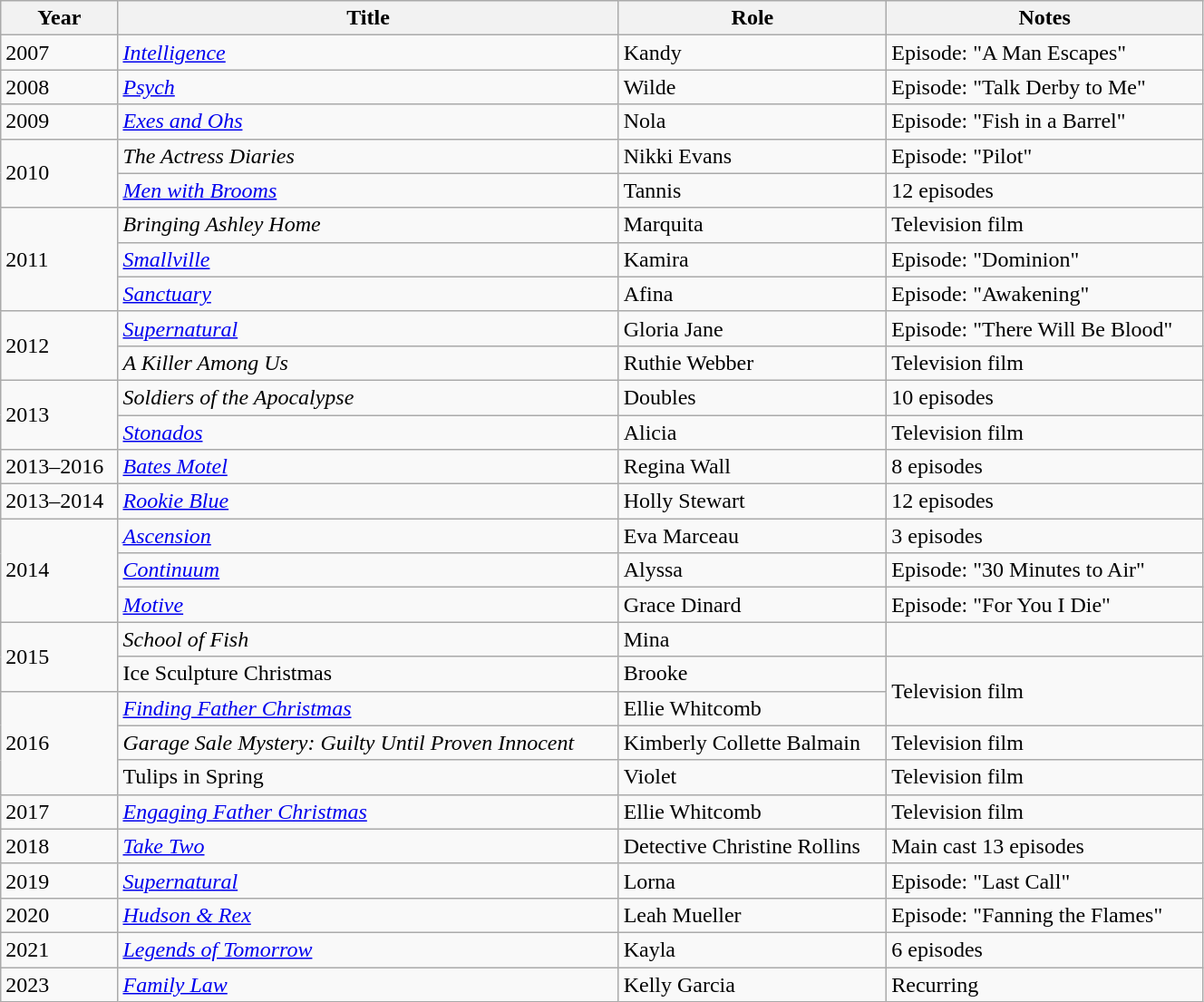<table class="wikitable sortable" width=70%>
<tr>
<th>Year</th>
<th>Title</th>
<th>Role</th>
<th class="unsortable">Notes</th>
</tr>
<tr>
<td>2007</td>
<td><em><a href='#'>Intelligence</a></em></td>
<td>Kandy</td>
<td>Episode: "A Man Escapes"</td>
</tr>
<tr>
<td>2008</td>
<td><em><a href='#'>Psych</a></em></td>
<td>Wilde</td>
<td>Episode: "Talk Derby to Me"</td>
</tr>
<tr>
<td>2009</td>
<td><em><a href='#'>Exes and Ohs</a></em></td>
<td>Nola</td>
<td>Episode: "Fish in a Barrel"</td>
</tr>
<tr>
<td rowspan=2>2010</td>
<td data-sort-value="Actress Diaries, The"><em>The Actress Diaries</em></td>
<td>Nikki Evans</td>
<td>Episode: "Pilot"</td>
</tr>
<tr>
<td><em><a href='#'>Men with Brooms</a></em></td>
<td>Tannis</td>
<td>12 episodes</td>
</tr>
<tr>
<td rowspan=3>2011</td>
<td><em>Bringing Ashley Home</em></td>
<td>Marquita</td>
<td>Television film</td>
</tr>
<tr>
<td><em><a href='#'>Smallville</a></em></td>
<td>Kamira</td>
<td>Episode: "Dominion"</td>
</tr>
<tr>
<td><em><a href='#'>Sanctuary</a></em></td>
<td>Afina</td>
<td>Episode: "Awakening"</td>
</tr>
<tr>
<td rowspan=2>2012</td>
<td><em><a href='#'>Supernatural</a></em></td>
<td>Gloria Jane</td>
<td>Episode: "There Will Be Blood"</td>
</tr>
<tr>
<td data-sort-value="Killer Among Us, A"><em>A Killer Among Us</em></td>
<td>Ruthie Webber</td>
<td>Television film</td>
</tr>
<tr>
<td rowspan=2>2013</td>
<td><em>Soldiers of the Apocalypse</em></td>
<td>Doubles</td>
<td>10 episodes</td>
</tr>
<tr>
<td><em><a href='#'>Stonados</a></em></td>
<td>Alicia</td>
<td>Television film</td>
</tr>
<tr>
<td>2013–2016</td>
<td><em><a href='#'>Bates Motel</a></em></td>
<td>Regina Wall</td>
<td>8 episodes</td>
</tr>
<tr>
<td>2013–2014</td>
<td><em><a href='#'>Rookie Blue</a></em></td>
<td>Holly Stewart</td>
<td>12 episodes</td>
</tr>
<tr>
<td rowspan=3>2014</td>
<td><em><a href='#'>Ascension</a></em></td>
<td>Eva Marceau</td>
<td>3 episodes</td>
</tr>
<tr>
<td><em><a href='#'>Continuum</a></em></td>
<td>Alyssa</td>
<td>Episode: "30 Minutes to Air"</td>
</tr>
<tr>
<td><em><a href='#'>Motive</a></em></td>
<td>Grace Dinard</td>
<td>Episode: "For You I Die"</td>
</tr>
<tr>
<td rowspan=2>2015</td>
<td><em>School of Fish</em></td>
<td>Mina</td>
<td></td>
</tr>
<tr>
<td>Ice Sculpture Christmas</td>
<td>Brooke</td>
<td rowspan=2>Television film</td>
</tr>
<tr>
<td rowspan=3>2016</td>
<td><em><a href='#'>Finding Father Christmas</a></em></td>
<td>Ellie Whitcomb</td>
</tr>
<tr>
<td><em>Garage Sale Mystery: Guilty Until Proven Innocent</em></td>
<td>Kimberly Collette Balmain</td>
<td>Television film</td>
</tr>
<tr>
<td>Tulips in Spring</td>
<td>Violet</td>
<td>Television film</td>
</tr>
<tr>
<td>2017</td>
<td><em><a href='#'>Engaging Father Christmas</a></em></td>
<td>Ellie Whitcomb</td>
<td>Television film</td>
</tr>
<tr>
<td>2018</td>
<td><em><a href='#'>Take Two</a></em></td>
<td>Detective Christine Rollins</td>
<td>Main cast 13 episodes</td>
</tr>
<tr>
<td>2019</td>
<td><em><a href='#'>Supernatural</a></em></td>
<td>Lorna</td>
<td>Episode: "Last Call"</td>
</tr>
<tr>
<td>2020</td>
<td><em><a href='#'>Hudson & Rex</a></em></td>
<td>Leah Mueller</td>
<td>Episode: "Fanning the Flames"</td>
</tr>
<tr>
<td>2021</td>
<td><em><a href='#'>Legends of Tomorrow</a></em></td>
<td>Kayla</td>
<td>6 episodes</td>
</tr>
<tr>
<td>2023</td>
<td><em><a href='#'>Family Law</a></em></td>
<td>Kelly Garcia</td>
<td>Recurring</td>
</tr>
</table>
